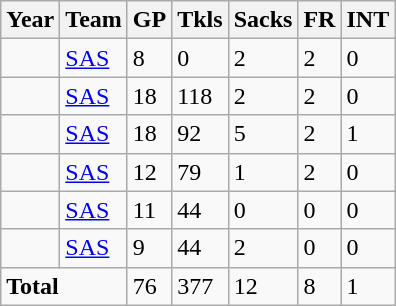<table class="wikitable">
<tr>
<th>Year</th>
<th>Team</th>
<th>GP</th>
<th>Tkls</th>
<th>Sacks</th>
<th>FR</th>
<th>INT</th>
</tr>
<tr>
<td></td>
<td><a href='#'>SAS</a></td>
<td>8</td>
<td>0</td>
<td>2</td>
<td>2</td>
<td>0</td>
</tr>
<tr>
<td></td>
<td><a href='#'>SAS</a></td>
<td>18</td>
<td>118</td>
<td>2</td>
<td>2</td>
<td>0</td>
</tr>
<tr>
<td></td>
<td><a href='#'>SAS</a></td>
<td>18</td>
<td>92</td>
<td>5</td>
<td>2</td>
<td>1</td>
</tr>
<tr>
<td></td>
<td><a href='#'>SAS</a></td>
<td>12</td>
<td>79</td>
<td>1</td>
<td>2</td>
<td>0</td>
</tr>
<tr>
<td></td>
<td><a href='#'>SAS</a></td>
<td>11</td>
<td>44</td>
<td>0</td>
<td>0</td>
<td>0</td>
</tr>
<tr>
<td></td>
<td><a href='#'>SAS</a></td>
<td>9</td>
<td>44</td>
<td>2</td>
<td>0</td>
<td>0</td>
</tr>
<tr>
<td colspan=2><strong>Total</strong></td>
<td>76</td>
<td>377</td>
<td>12</td>
<td>8</td>
<td>1</td>
</tr>
</table>
